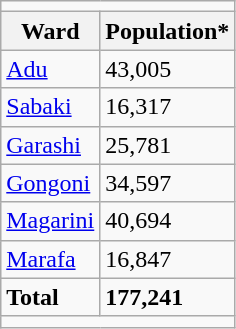<table class="wikitable">
<tr>
<td colspan="2"></td>
</tr>
<tr>
<th>Ward</th>
<th>Population*</th>
</tr>
<tr>
<td><a href='#'>Adu</a></td>
<td>43,005</td>
</tr>
<tr>
<td><a href='#'>Sabaki</a></td>
<td>16,317</td>
</tr>
<tr>
<td><a href='#'>Garashi</a></td>
<td>25,781</td>
</tr>
<tr>
<td><a href='#'>Gongoni</a></td>
<td>34,597</td>
</tr>
<tr>
<td><a href='#'>Magarini</a></td>
<td>40,694</td>
</tr>
<tr>
<td><a href='#'>Marafa</a></td>
<td>16,847</td>
</tr>
<tr>
<td><strong>Total</strong></td>
<td><strong>177,241</strong></td>
</tr>
<tr>
<td colspan="2"></td>
</tr>
</table>
